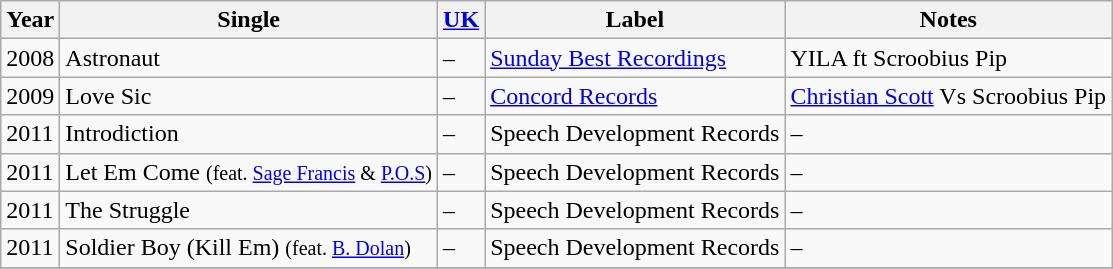<table class="wikitable">
<tr>
<th>Year</th>
<th>Single</th>
<th><a href='#'>UK</a></th>
<th>Label</th>
<th>Notes</th>
</tr>
<tr>
<td>2008</td>
<td>Astronaut</td>
<td>–</td>
<td><a href='#'>Sunday Best Recordings</a></td>
<td>YILA ft Scroobius Pip</td>
</tr>
<tr>
<td>2009</td>
<td>Love Sic</td>
<td>–</td>
<td><a href='#'>Concord Records</a></td>
<td><a href='#'>Christian Scott</a> Vs Scroobius Pip</td>
</tr>
<tr>
<td>2011</td>
<td>Introdiction</td>
<td>–</td>
<td>Speech Development Records</td>
<td>–</td>
</tr>
<tr>
<td>2011</td>
<td>Let Em Come <small>(feat. <a href='#'>Sage Francis</a> & <a href='#'>P.O.S</a>)</small></td>
<td>–</td>
<td>Speech Development Records</td>
<td>–</td>
</tr>
<tr>
<td>2011</td>
<td>The Struggle</td>
<td>–</td>
<td>Speech Development Records</td>
<td>–</td>
</tr>
<tr>
<td>2011</td>
<td>Soldier Boy (Kill Em) <small>(feat. <a href='#'>B. Dolan</a>)</small></td>
<td>–</td>
<td>Speech Development Records</td>
<td>–</td>
</tr>
<tr>
</tr>
</table>
